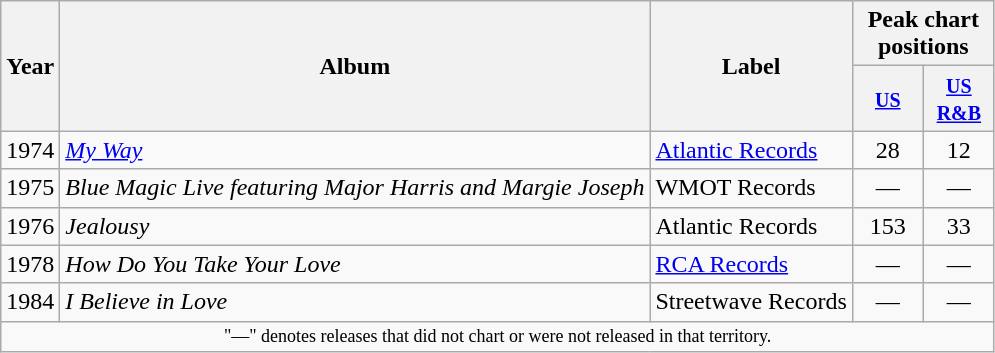<table class="wikitable">
<tr>
<th scope="col" rowspan="2">Year</th>
<th scope="col" rowspan="2">Album</th>
<th scope="col" rowspan="2">Label</th>
<th scope="col" colspan="3">Peak chart positions</th>
</tr>
<tr>
<th style="width:40px;"><small><a href='#'>US</a></small><br></th>
<th style="width:40px;"><small><a href='#'>US R&B</a></small><br></th>
</tr>
<tr>
<td>1974</td>
<td><em><a href='#'>My Way</a></em></td>
<td><a href='#'>Atlantic Records</a></td>
<td align=center>28</td>
<td align=center>12</td>
</tr>
<tr>
<td>1975</td>
<td><em>Blue Magic Live featuring Major Harris and Margie Joseph</em></td>
<td>WMOT Records</td>
<td align=center>—</td>
<td align=center>—</td>
</tr>
<tr>
<td>1976</td>
<td><em>Jealousy</em></td>
<td>Atlantic Records</td>
<td align=center>153</td>
<td align=center>33</td>
</tr>
<tr>
<td>1978</td>
<td><em>How Do You Take Your Love</em></td>
<td><a href='#'>RCA Records</a></td>
<td align=center>—</td>
<td align=center>—</td>
</tr>
<tr>
<td>1984</td>
<td><em>I Believe in Love</em></td>
<td>Streetwave Records</td>
<td align=center>—</td>
<td align=center>—</td>
</tr>
<tr>
<td colspan="7" style="text-align:center; font-size:9pt;">"—" denotes releases that did not chart or were not released in that territory.</td>
</tr>
</table>
